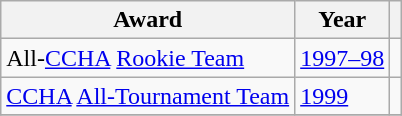<table class="wikitable">
<tr>
<th>Award</th>
<th>Year</th>
<th></th>
</tr>
<tr>
<td>All-<a href='#'>CCHA</a> <a href='#'>Rookie Team</a></td>
<td><a href='#'>1997–98</a></td>
<td></td>
</tr>
<tr>
<td><a href='#'>CCHA</a> <a href='#'>All-Tournament Team</a></td>
<td><a href='#'>1999</a></td>
<td></td>
</tr>
<tr>
</tr>
</table>
